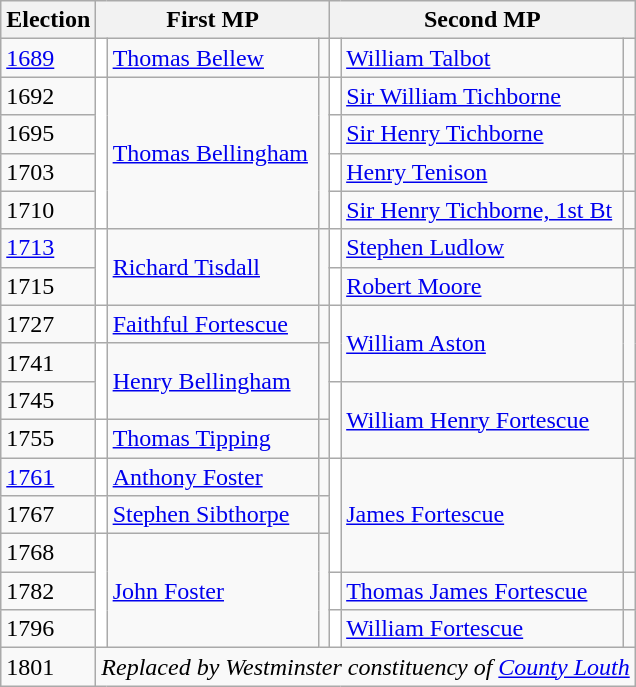<table class="wikitable">
<tr>
<th>Election</th>
<th colspan=3>First MP</th>
<th colspan=3>Second MP</th>
</tr>
<tr>
<td><a href='#'>1689</a></td>
<td style="background-color: white"></td>
<td><a href='#'>Thomas Bellew</a></td>
<td></td>
<td style="background-color: white"></td>
<td><a href='#'>William Talbot</a> </td>
<td></td>
</tr>
<tr>
<td>1692</td>
<td rowspan="4" style="background-color: white"></td>
<td rowspan="4"><a href='#'>Thomas Bellingham</a></td>
<td rowspan="4"></td>
<td style="background-color: white"></td>
<td><a href='#'>Sir William Tichborne</a> </td>
<td></td>
</tr>
<tr>
<td>1695</td>
<td style="background-color: white"></td>
<td><a href='#'>Sir Henry Tichborne</a> </td>
<td></td>
</tr>
<tr>
<td>1703</td>
<td style="background-color: white"></td>
<td><a href='#'>Henry Tenison</a></td>
<td></td>
</tr>
<tr>
<td>1710</td>
<td style="background-color: white"></td>
<td><a href='#'>Sir Henry Tichborne, 1st Bt</a></td>
<td></td>
</tr>
<tr>
<td><a href='#'>1713</a></td>
<td rowspan="2" style="background-color: white"></td>
<td rowspan="2"><a href='#'>Richard Tisdall</a></td>
<td rowspan="2"></td>
<td style="background-color: white"></td>
<td><a href='#'>Stephen Ludlow</a></td>
<td></td>
</tr>
<tr>
<td>1715</td>
<td style="background-color: white"></td>
<td><a href='#'>Robert Moore</a></td>
<td></td>
</tr>
<tr>
<td>1727</td>
<td style="background-color: white"></td>
<td><a href='#'>Faithful Fortescue</a></td>
<td></td>
<td rowspan="2" style="background-color: white"></td>
<td rowspan="2"><a href='#'>William Aston</a></td>
<td rowspan="2"></td>
</tr>
<tr>
<td>1741</td>
<td rowspan="2" style="background-color: white"></td>
<td rowspan="2"><a href='#'>Henry Bellingham</a></td>
<td rowspan="2"></td>
</tr>
<tr>
<td>1745</td>
<td rowspan="2" style="background-color: white"></td>
<td rowspan="2"><a href='#'>William Henry Fortescue</a></td>
<td rowspan="2"></td>
</tr>
<tr>
<td>1755</td>
<td style="background-color: white"></td>
<td><a href='#'>Thomas Tipping</a></td>
<td></td>
</tr>
<tr>
<td><a href='#'>1761</a></td>
<td style="background-color: white"></td>
<td><a href='#'>Anthony Foster</a></td>
<td></td>
<td rowspan="3" style="background-color: white"></td>
<td rowspan="3"><a href='#'>James Fortescue</a></td>
<td rowspan="3"></td>
</tr>
<tr>
<td>1767</td>
<td style="background-color: white"></td>
<td><a href='#'>Stephen Sibthorpe</a></td>
<td></td>
</tr>
<tr>
<td>1768</td>
<td rowspan="3" style="background-color: white"></td>
<td rowspan="3"><a href='#'>John Foster</a></td>
<td rowspan="3"></td>
</tr>
<tr>
<td>1782</td>
<td style="background-color: white"></td>
<td><a href='#'>Thomas James Fortescue</a></td>
<td></td>
</tr>
<tr>
<td>1796</td>
<td style="background-color: white"></td>
<td><a href='#'>William Fortescue</a></td>
<td></td>
</tr>
<tr>
<td>1801</td>
<td colspan = "6"><em>Replaced by Westminster constituency of <a href='#'>County Louth</a></em></td>
</tr>
</table>
